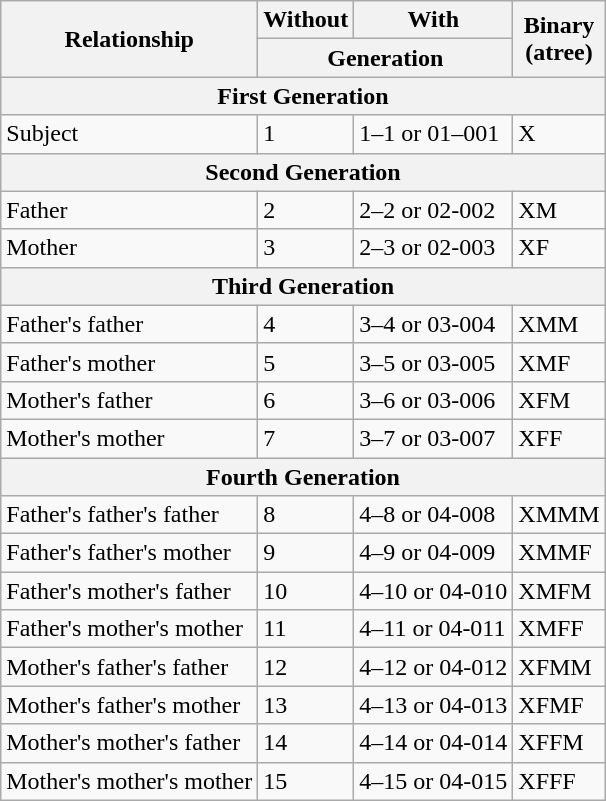<table class=wikitable>
<tr>
<th rowspan=2>Relationship</th>
<th>Without</th>
<th>With</th>
<th rowspan=2>Binary<br>(atree)</th>
</tr>
<tr>
<th colspan=2>Generation</th>
</tr>
<tr>
<th colspan=4>First Generation</th>
</tr>
<tr>
<td>Subject</td>
<td>1</td>
<td>1–1 or 01–001</td>
<td>X</td>
</tr>
<tr>
<th colspan=4>Second Generation</th>
</tr>
<tr>
<td>Father</td>
<td>2</td>
<td>2–2 or 02-002</td>
<td>XM</td>
</tr>
<tr>
<td>Mother</td>
<td>3</td>
<td>2–3 or 02-003</td>
<td>XF</td>
</tr>
<tr>
<th colspan=4>Third Generation</th>
</tr>
<tr>
<td>Father's father</td>
<td>4</td>
<td>3–4 or 03-004</td>
<td>XMM</td>
</tr>
<tr>
<td>Father's mother</td>
<td>5</td>
<td>3–5 or 03-005</td>
<td>XMF</td>
</tr>
<tr>
<td>Mother's father</td>
<td>6</td>
<td>3–6 or 03-006</td>
<td>XFM</td>
</tr>
<tr>
<td>Mother's mother</td>
<td>7</td>
<td>3–7 or 03-007</td>
<td>XFF</td>
</tr>
<tr>
<th colspan=4>Fourth Generation</th>
</tr>
<tr>
<td>Father's father's father</td>
<td>8</td>
<td>4–8 or 04-008</td>
<td>XMMM</td>
</tr>
<tr>
<td>Father's father's mother</td>
<td>9</td>
<td>4–9 or 04-009</td>
<td>XMMF</td>
</tr>
<tr>
<td>Father's mother's father</td>
<td>10</td>
<td>4–10 or 04-010</td>
<td>XMFM</td>
</tr>
<tr>
<td>Father's mother's mother</td>
<td>11</td>
<td>4–11 or 04-011</td>
<td>XMFF</td>
</tr>
<tr>
<td>Mother's father's father</td>
<td>12</td>
<td>4–12 or 04-012</td>
<td>XFMM</td>
</tr>
<tr>
<td>Mother's father's mother</td>
<td>13</td>
<td>4–13 or 04-013</td>
<td>XFMF</td>
</tr>
<tr>
<td>Mother's mother's father</td>
<td>14</td>
<td>4–14 or 04-014</td>
<td>XFFM</td>
</tr>
<tr>
<td>Mother's mother's mother</td>
<td>15</td>
<td>4–15 or 04-015</td>
<td>XFFF</td>
</tr>
</table>
